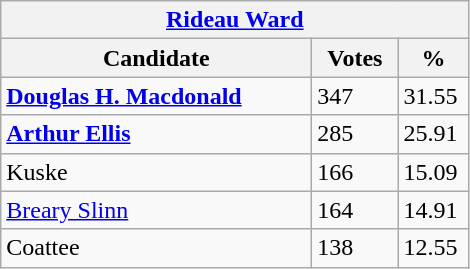<table class="wikitable">
<tr>
<th colspan="3"><a href='#'>Rideau Ward</a></th>
</tr>
<tr>
<th style="width: 200px">Candidate</th>
<th style="width: 50px">Votes</th>
<th style="width: 40px">%</th>
</tr>
<tr>
<td><strong><a href='#'>Douglas H. Macdonald</a></strong></td>
<td>347</td>
<td>31.55</td>
</tr>
<tr>
<td><strong><a href='#'>Arthur Ellis</a></strong></td>
<td>285</td>
<td>25.91</td>
</tr>
<tr>
<td>Kuske</td>
<td>166</td>
<td>15.09</td>
</tr>
<tr>
<td><a href='#'>Breary Slinn</a></td>
<td>164</td>
<td>14.91</td>
</tr>
<tr>
<td>Coattee</td>
<td>138</td>
<td>12.55</td>
</tr>
</table>
